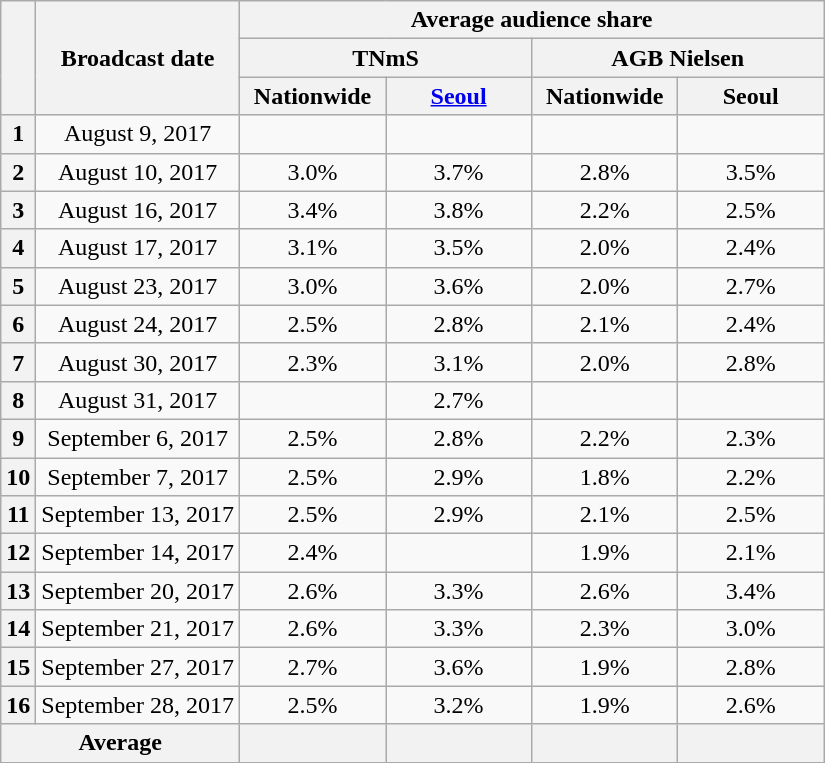<table class="wikitable" style="text-align:center;">
<tr>
<th rowspan="3"></th>
<th rowspan="3">Broadcast date</th>
<th colspan="4">Average audience share</th>
</tr>
<tr>
<th colspan="2">TNmS</th>
<th colspan="2">AGB Nielsen</th>
</tr>
<tr>
<th width="90">Nationwide</th>
<th width="90"><a href='#'>Seoul</a></th>
<th width="90">Nationwide</th>
<th width="90">Seoul</th>
</tr>
<tr>
<th>1</th>
<td>August 9, 2017</td>
<td> </td>
<td> </td>
<td> </td>
<td> </td>
</tr>
<tr>
<th>2</th>
<td>August 10, 2017</td>
<td>3.0% </td>
<td>3.7% </td>
<td>2.8% </td>
<td>3.5% </td>
</tr>
<tr>
<th>3</th>
<td>August 16, 2017</td>
<td>3.4% </td>
<td>3.8% </td>
<td>2.2% </td>
<td>2.5% </td>
</tr>
<tr>
<th>4</th>
<td>August 17, 2017</td>
<td>3.1% </td>
<td>3.5% </td>
<td>2.0% </td>
<td>2.4% </td>
</tr>
<tr>
<th>5</th>
<td>August 23, 2017</td>
<td>3.0% </td>
<td>3.6% </td>
<td>2.0% </td>
<td>2.7% </td>
</tr>
<tr>
<th>6</th>
<td>August 24, 2017</td>
<td>2.5% </td>
<td>2.8% </td>
<td>2.1% </td>
<td>2.4% </td>
</tr>
<tr>
<th>7</th>
<td>August 30, 2017</td>
<td>2.3% </td>
<td>3.1% </td>
<td>2.0% </td>
<td>2.8% </td>
</tr>
<tr>
<th>8</th>
<td>August 31, 2017</td>
<td> </td>
<td>2.7% </td>
<td> </td>
<td> </td>
</tr>
<tr>
<th>9</th>
<td>September 6, 2017</td>
<td>2.5% </td>
<td>2.8% </td>
<td>2.2% </td>
<td>2.3% </td>
</tr>
<tr>
<th>10</th>
<td>September 7, 2017</td>
<td>2.5% </td>
<td>2.9% </td>
<td>1.8% </td>
<td>2.2% </td>
</tr>
<tr>
<th>11</th>
<td>September 13, 2017</td>
<td>2.5% </td>
<td>2.9% </td>
<td>2.1% </td>
<td>2.5% </td>
</tr>
<tr>
<th>12</th>
<td>September 14, 2017</td>
<td>2.4% </td>
<td> </td>
<td>1.9% </td>
<td>2.1% </td>
</tr>
<tr>
<th>13</th>
<td>September 20, 2017</td>
<td>2.6% </td>
<td>3.3% </td>
<td>2.6% </td>
<td>3.4% </td>
</tr>
<tr>
<th>14</th>
<td>September 21, 2017</td>
<td>2.6% </td>
<td>3.3% </td>
<td>2.3% </td>
<td>3.0% </td>
</tr>
<tr>
<th>15</th>
<td>September 27, 2017</td>
<td>2.7% </td>
<td>3.6% </td>
<td>1.9% </td>
<td>2.8% </td>
</tr>
<tr>
<th>16</th>
<td>September 28, 2017</td>
<td>2.5% </td>
<td>3.2% </td>
<td>1.9% </td>
<td>2.6% </td>
</tr>
<tr>
<th colspan="2">Average</th>
<th></th>
<th></th>
<th></th>
<th></th>
</tr>
</table>
